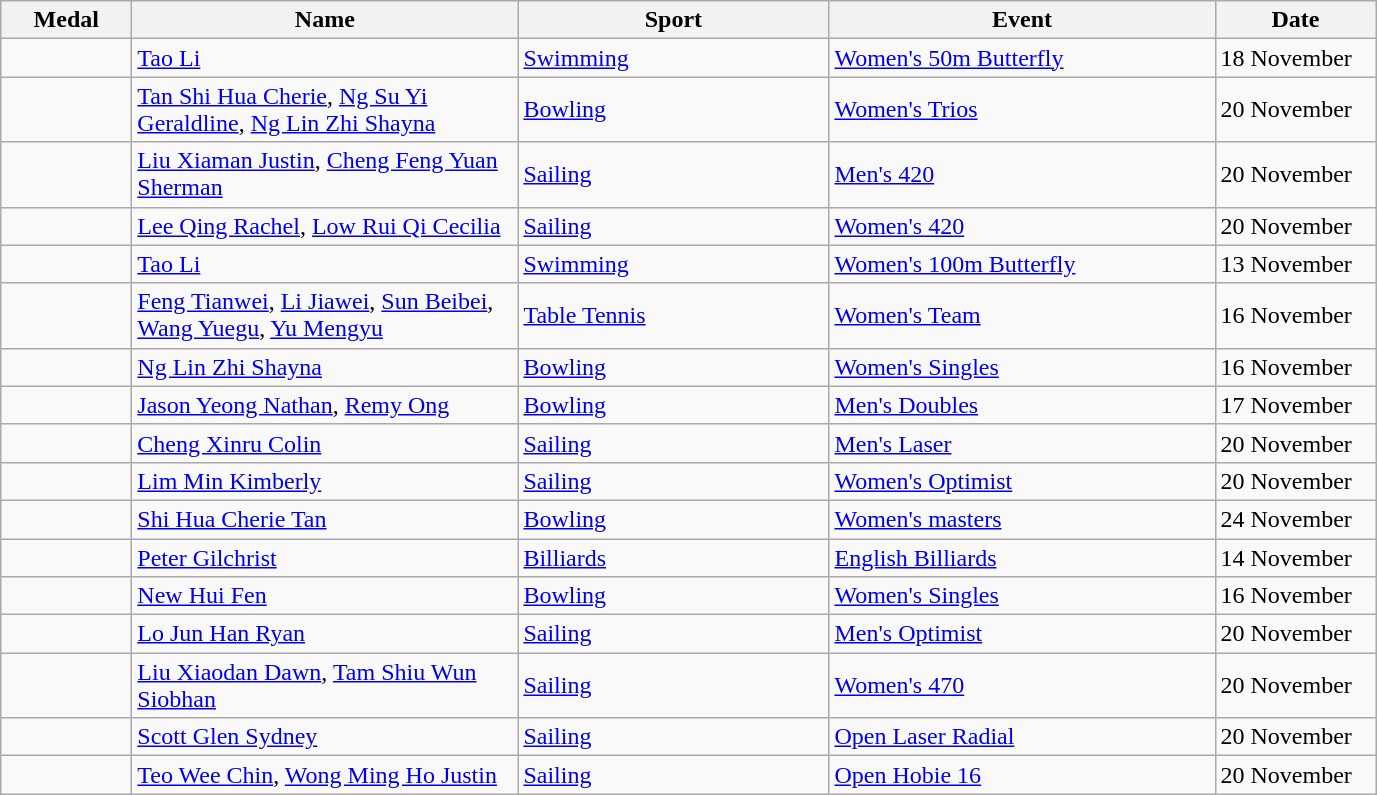<table class="wikitable sortable" style="font-size:100%">
<tr>
<th width="80">Medal</th>
<th width="250">Name</th>
<th width="200">Sport</th>
<th width="250">Event</th>
<th width="100">Date</th>
</tr>
<tr>
<td></td>
<td><a href='#'>Tao Li</a></td>
<td><a href='#'>Swimming</a></td>
<td><a href='#'>Women's 50m Butterfly</a></td>
<td>18 November</td>
</tr>
<tr>
<td></td>
<td><a href='#'>Tan Shi Hua Cherie</a>, <a href='#'>Ng Su Yi Geraldline</a>, <a href='#'>Ng Lin Zhi Shayna</a></td>
<td><a href='#'>Bowling</a></td>
<td><a href='#'>Women's Trios</a></td>
<td>20 November</td>
</tr>
<tr>
<td></td>
<td><a href='#'>Liu Xiaman Justin</a>, <a href='#'>Cheng Feng Yuan Sherman</a></td>
<td><a href='#'>Sailing</a></td>
<td><a href='#'>Men's 420</a></td>
<td>20 November</td>
</tr>
<tr>
<td></td>
<td><a href='#'>Lee Qing Rachel</a>, <a href='#'>Low Rui Qi Cecilia</a></td>
<td><a href='#'>Sailing</a></td>
<td><a href='#'>Women's 420</a></td>
<td>20 November</td>
</tr>
<tr>
<td></td>
<td><a href='#'>Tao Li</a></td>
<td><a href='#'>Swimming</a></td>
<td><a href='#'>Women's 100m Butterfly</a></td>
<td>13 November</td>
</tr>
<tr>
<td></td>
<td><a href='#'>Feng Tianwei</a>, <a href='#'>Li Jiawei</a>, <a href='#'>Sun Beibei</a>, <a href='#'>Wang Yuegu</a>, <a href='#'>Yu Mengyu</a></td>
<td><a href='#'>Table Tennis</a></td>
<td><a href='#'>Women's Team</a></td>
<td>16 November</td>
</tr>
<tr>
<td></td>
<td><a href='#'>Ng Lin Zhi Shayna</a></td>
<td><a href='#'>Bowling</a></td>
<td><a href='#'>Women's Singles</a></td>
<td>16 November</td>
</tr>
<tr>
<td></td>
<td><a href='#'>Jason Yeong Nathan</a>, <a href='#'>Remy Ong</a></td>
<td><a href='#'>Bowling</a></td>
<td><a href='#'>Men's Doubles</a></td>
<td>17 November</td>
</tr>
<tr>
<td></td>
<td><a href='#'>Cheng Xinru Colin</a></td>
<td><a href='#'>Sailing</a></td>
<td><a href='#'>Men's Laser</a></td>
<td>20 November</td>
</tr>
<tr>
<td></td>
<td><a href='#'>Lim Min Kimberly</a></td>
<td><a href='#'>Sailing</a></td>
<td><a href='#'>Women's Optimist</a></td>
<td>20 November</td>
</tr>
<tr>
<td></td>
<td><a href='#'>Shi Hua Cherie Tan</a></td>
<td><a href='#'>Bowling</a></td>
<td><a href='#'>Women's masters</a></td>
<td>24 November</td>
</tr>
<tr>
<td></td>
<td><a href='#'>Peter Gilchrist</a></td>
<td><a href='#'>Billiards</a></td>
<td><a href='#'>English Billiards</a></td>
<td>14 November</td>
</tr>
<tr>
<td></td>
<td><a href='#'>New Hui Fen</a></td>
<td><a href='#'>Bowling</a></td>
<td><a href='#'>Women's Singles</a></td>
<td>16 November</td>
</tr>
<tr>
<td></td>
<td><a href='#'>Lo Jun Han Ryan</a></td>
<td><a href='#'>Sailing</a></td>
<td><a href='#'>Men's Optimist</a></td>
<td>20 November</td>
</tr>
<tr>
<td></td>
<td><a href='#'>Liu Xiaodan Dawn</a>, <a href='#'>Tam Shiu Wun Siobhan</a></td>
<td><a href='#'>Sailing</a></td>
<td><a href='#'>Women's 470</a></td>
<td>20 November</td>
</tr>
<tr>
<td></td>
<td><a href='#'>Scott Glen Sydney</a></td>
<td><a href='#'>Sailing</a></td>
<td><a href='#'>Open Laser Radial</a></td>
<td>20 November</td>
</tr>
<tr>
<td></td>
<td><a href='#'>Teo Wee Chin</a>, <a href='#'>Wong Ming Ho Justin</a></td>
<td><a href='#'>Sailing</a></td>
<td><a href='#'>Open Hobie 16</a></td>
<td>20 November</td>
</tr>
</table>
